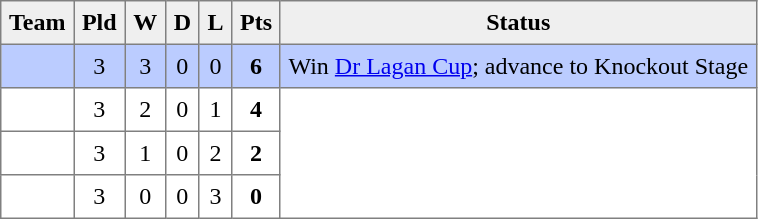<table style=border-collapse:collapse border=1 cellspacing=0 cellpadding=5>
<tr align=center bgcolor=#efefef>
<th>Team</th>
<th>Pld</th>
<th>W</th>
<th>D</th>
<th>L</th>
<th>Pts</th>
<th>Status</th>
</tr>
<tr align=center style="background:#bbccff;">
<td style="text-align:left;"> </td>
<td>3</td>
<td>3</td>
<td>0</td>
<td>0</td>
<td><strong>6</strong></td>
<td rowspan=1>Win <a href='#'>Dr Lagan Cup</a>; advance to Knockout Stage</td>
</tr>
<tr align=center style="background:#FFFFFF;">
<td style="text-align:left;"> </td>
<td>3</td>
<td>2</td>
<td>0</td>
<td>1</td>
<td><strong>4</strong></td>
<td rowspan=3></td>
</tr>
<tr align=center style="background:#FFFFFF;">
<td style="text-align:left;"> </td>
<td>3</td>
<td>1</td>
<td>0</td>
<td>2</td>
<td><strong>2</strong></td>
</tr>
<tr align=center style="background:#FFFFFF;">
<td style="text-align:left;"> </td>
<td>3</td>
<td>0</td>
<td>0</td>
<td>3</td>
<td><strong>0</strong></td>
</tr>
</table>
